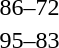<table style="text-align:center">
<tr>
<th width=200></th>
<th width=100></th>
<th width=200></th>
<th></th>
</tr>
<tr>
<td align=right><strong></strong></td>
<td>86–72</td>
<td align=left></td>
</tr>
<tr>
<td align=right><strong></strong></td>
<td>95–83</td>
<td align=left></td>
</tr>
</table>
